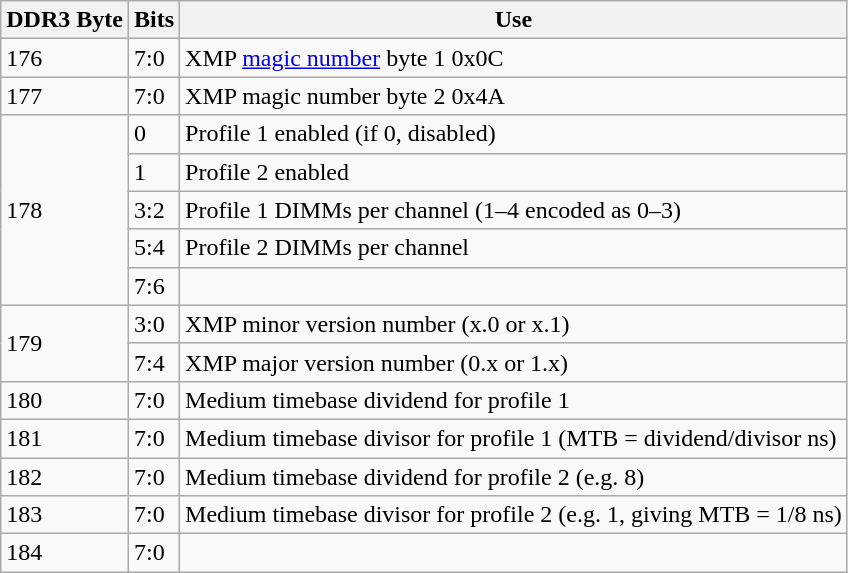<table class="wikitable">
<tr>
<th>DDR3 Byte</th>
<th>Bits</th>
<th>Use</th>
</tr>
<tr>
<td>176</td>
<td>7:0</td>
<td>XMP <a href='#'>magic number</a> byte 1 0x0C</td>
</tr>
<tr>
<td>177</td>
<td>7:0</td>
<td>XMP magic number byte 2 0x4A</td>
</tr>
<tr>
<td rowspan=5>178</td>
<td>0</td>
<td>Profile 1 enabled (if 0, disabled)</td>
</tr>
<tr>
<td>1</td>
<td>Profile 2 enabled</td>
</tr>
<tr>
<td>3:2</td>
<td>Profile 1 DIMMs per channel (1–4 encoded as 0–3)</td>
</tr>
<tr>
<td>5:4</td>
<td>Profile 2 DIMMs per channel</td>
</tr>
<tr>
<td>7:6</td>
<td></td>
</tr>
<tr>
<td rowspan=2>179</td>
<td>3:0</td>
<td>XMP minor version number (x.0 or x.1)</td>
</tr>
<tr>
<td>7:4</td>
<td>XMP major version number (0.x or 1.x)</td>
</tr>
<tr>
<td>180</td>
<td>7:0</td>
<td>Medium timebase dividend for profile 1</td>
</tr>
<tr>
<td>181</td>
<td>7:0</td>
<td>Medium timebase divisor for profile 1 (MTB = dividend/divisor ns)</td>
</tr>
<tr>
<td>182</td>
<td>7:0</td>
<td>Medium timebase dividend for profile 2 (e.g. 8)</td>
</tr>
<tr>
<td>183</td>
<td>7:0</td>
<td>Medium timebase divisor for profile 2 (e.g. 1, giving MTB = 1/8 ns)</td>
</tr>
<tr>
<td>184</td>
<td>7:0</td>
<td></td>
</tr>
</table>
